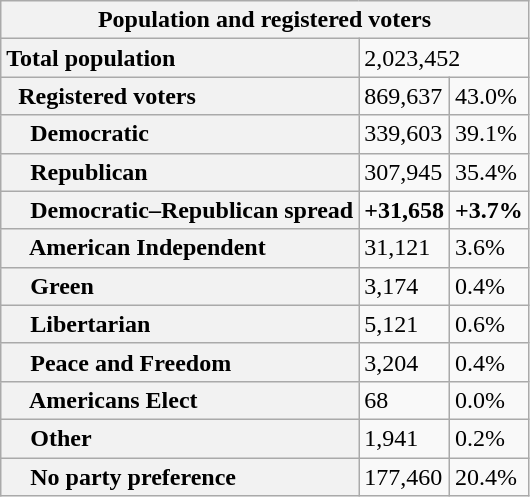<table class="wikitable collapsible collapsed">
<tr>
<th colspan="3">Population and registered voters</th>
</tr>
<tr>
<th scope="row" style="text-align: left;">Total population</th>
<td colspan="2">2,023,452</td>
</tr>
<tr>
<th scope="row" style="text-align: left;">  Registered voters</th>
<td>869,637</td>
<td>43.0%</td>
</tr>
<tr>
<th scope="row" style="text-align: left;">    Democratic</th>
<td>339,603</td>
<td>39.1%</td>
</tr>
<tr>
<th scope="row" style="text-align: left;">    Republican</th>
<td>307,945</td>
<td>35.4%</td>
</tr>
<tr>
<th scope="row" style="text-align: left;">    Democratic–Republican spread</th>
<td><span><strong>+31,658</strong></span></td>
<td><span><strong>+3.7%</strong></span></td>
</tr>
<tr>
<th scope="row" style="text-align: left;">    American Independent</th>
<td>31,121</td>
<td>3.6%</td>
</tr>
<tr>
<th scope="row" style="text-align: left;">    Green</th>
<td>3,174</td>
<td>0.4%</td>
</tr>
<tr>
<th scope="row" style="text-align: left;">    Libertarian</th>
<td>5,121</td>
<td>0.6%</td>
</tr>
<tr>
<th scope="row" style="text-align: left;">    Peace and Freedom</th>
<td>3,204</td>
<td>0.4%</td>
</tr>
<tr>
<th scope="row" style="text-align: left;">    Americans Elect</th>
<td>68</td>
<td>0.0%</td>
</tr>
<tr>
<th scope="row" style="text-align: left;">    Other</th>
<td>1,941</td>
<td>0.2%</td>
</tr>
<tr>
<th scope="row" style="text-align: left;">    No party preference</th>
<td>177,460</td>
<td>20.4%</td>
</tr>
</table>
